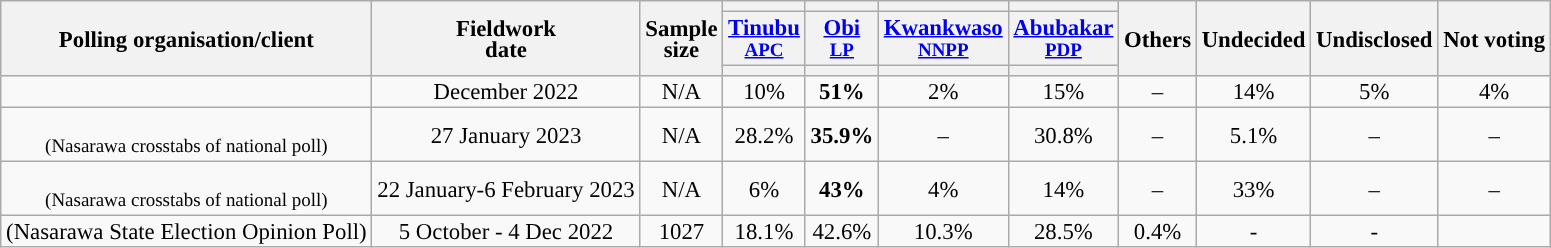<table class="wikitable" style="text-align:center;font-size:95%;line-height:14px;">
<tr>
<th rowspan="3">Polling organisation/client</th>
<th rowspan="3">Fieldwork<br>date</th>
<th rowspan="3">Sample<br>size</th>
<th></th>
<th></th>
<th></th>
<th></th>
<th rowspan="3">Others</th>
<th rowspan="3">Undecided</th>
<th rowspan="3">Undisclosed</th>
<th rowspan="3">Not voting</th>
</tr>
<tr>
<th><a href='#'>Tinubu</a><br><small><a href='#'>APC</a></small></th>
<th><a href='#'>Obi</a><br><small><a href='#'>LP</a></small></th>
<th><a href='#'>Kwankwaso</a><br><small><a href='#'>NNPP</a></small></th>
<th><a href='#'>Abubakar</a><br><small><a href='#'>PDP</a></small></th>
</tr>
<tr>
<th style="background:"></th>
<th style="background:"></th>
<th style="background:"></th>
<th style="background:"></th>
</tr>
<tr>
<td></td>
<td>December 2022</td>
<td>N/A</td>
<td>10%</td>
<td><strong>51%</strong></td>
<td>2%</td>
<td>15%</td>
<td>–</td>
<td>14%</td>
<td>5%</td>
<td>4%</td>
</tr>
<tr>
<td><br><small>(Nasarawa crosstabs of national poll)</small></td>
<td>27 January 2023</td>
<td>N/A</td>
<td>28.2%</td>
<td><strong>35.9%</strong></td>
<td>–</td>
<td>30.8%</td>
<td>–</td>
<td>5.1%</td>
<td>–</td>
<td>–</td>
</tr>
<tr>
<td><br><small>(Nasarawa crosstabs of national poll)</small></td>
<td>22 January-6 February 2023</td>
<td>N/A</td>
<td>6%</td>
<td><strong>43%</strong></td>
<td>4%</td>
<td>14%</td>
<td>–</td>
<td>33%</td>
<td>–</td>
<td>–</td>
</tr>
<tr>
<td><em></em> (Nasarawa State Election Opinion Poll)</td>
<td>5 October - 4 Dec 2022</td>
<td>1027</td>
<td>18.1%</td>
<td>42.6%</td>
<td>10.3%</td>
<td>28.5%</td>
<td>0.4%</td>
<td>-</td>
<td>-</td>
<td></td>
</tr>
</table>
